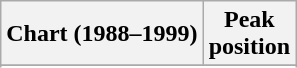<table class="wikitable sortable plainrowheaders" style="text-align:center">
<tr>
<th scope="col">Chart (1988–1999)</th>
<th scope="col">Peak<br>position</th>
</tr>
<tr>
</tr>
<tr>
</tr>
</table>
